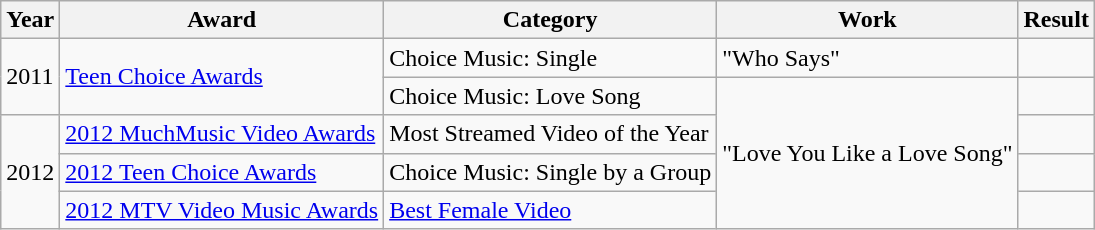<table class="wikitable">
<tr>
<th scope="col">Year</th>
<th scope="col">Award</th>
<th scope="col">Category</th>
<th scope="col">Work</th>
<th scope="col">Result</th>
</tr>
<tr>
<td rowspan="2">2011</td>
<td rowspan="2"><a href='#'>Teen Choice Awards</a></td>
<td>Choice Music: Single</td>
<td>"Who Says"</td>
<td></td>
</tr>
<tr>
<td>Choice Music: Love Song</td>
<td rowspan="4">"Love You Like a Love Song"</td>
<td></td>
</tr>
<tr>
<td rowspan="3">2012</td>
<td><a href='#'>2012 MuchMusic Video Awards</a></td>
<td>Most Streamed Video of the Year</td>
<td></td>
</tr>
<tr>
<td><a href='#'>2012 Teen Choice Awards</a></td>
<td>Choice Music: Single by a Group</td>
<td></td>
</tr>
<tr>
<td><a href='#'>2012 MTV Video Music Awards</a></td>
<td><a href='#'>Best Female Video</a></td>
<td></td>
</tr>
</table>
